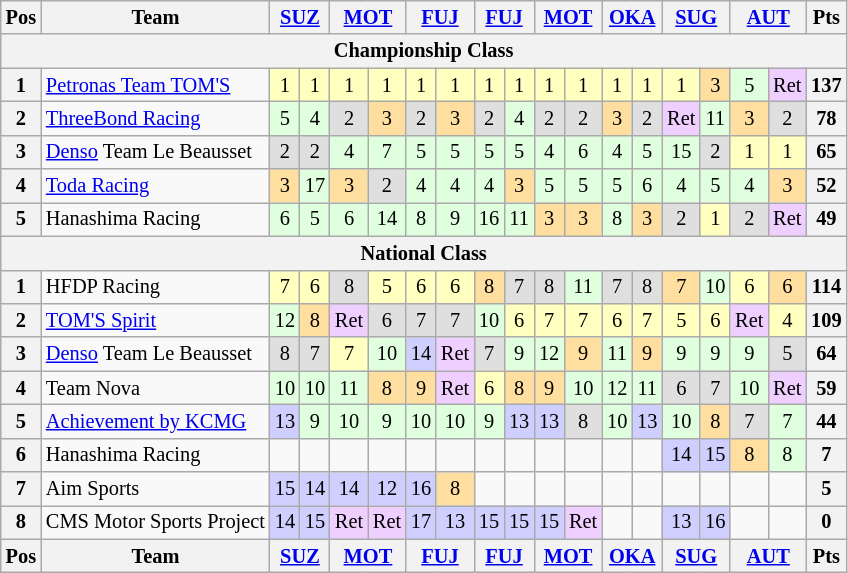<table class="wikitable" style="font-size: 85%; text-align:center">
<tr valign="top">
<th valign="middle">Pos</th>
<th valign="middle">Team</th>
<th colspan=2><a href='#'>SUZ</a></th>
<th colspan=2><a href='#'>MOT</a></th>
<th colspan=2><a href='#'>FUJ</a></th>
<th colspan=2><a href='#'>FUJ</a></th>
<th colspan=2><a href='#'>MOT</a></th>
<th colspan=2><a href='#'>OKA</a></th>
<th colspan=2><a href='#'>SUG</a></th>
<th colspan=2><a href='#'>AUT</a></th>
<th valign="middle">Pts</th>
</tr>
<tr>
<th colspan=19>Championship Class</th>
</tr>
<tr>
<th>1</th>
<td align=left><a href='#'>Petronas Team TOM'S</a></td>
<td style="background:#FFFFBF;">1</td>
<td style="background:#FFFFBF;">1</td>
<td style="background:#FFFFBF;">1</td>
<td style="background:#FFFFBF;">1</td>
<td style="background:#FFFFBF;">1</td>
<td style="background:#FFFFBF;">1</td>
<td style="background:#FFFFBF;">1</td>
<td style="background:#FFFFBF;">1</td>
<td style="background:#FFFFBF;">1</td>
<td style="background:#FFFFBF;">1</td>
<td style="background:#FFFFBF;">1</td>
<td style="background:#FFFFBF;">1</td>
<td style="background:#FFFFBF;">1</td>
<td style="background:#FFDF9F;">3</td>
<td style="background:#DFFFDF;">5</td>
<td style="background:#EFCFFF;">Ret</td>
<th>137</th>
</tr>
<tr>
<th>2</th>
<td align=left><a href='#'>ThreeBond Racing</a></td>
<td style="background:#DFFFDF;">5</td>
<td style="background:#DFFFDF;">4</td>
<td style="background:#DFDFDF;">2</td>
<td style="background:#FFDF9F;">3</td>
<td style="background:#DFDFDF;">2</td>
<td style="background:#FFDF9F;">3</td>
<td style="background:#DFDFDF;">2</td>
<td style="background:#DFFFDF;">4</td>
<td style="background:#DFDFDF;">2</td>
<td style="background:#DFDFDF;">2</td>
<td style="background:#FFDF9F;">3</td>
<td style="background:#DFDFDF;">2</td>
<td style="background:#EFCFFF;">Ret</td>
<td style="background:#DFFFDF;">11</td>
<td style="background:#FFDF9F;">3</td>
<td style="background:#DFDFDF;">2</td>
<th>78</th>
</tr>
<tr>
<th>3</th>
<td align=left><a href='#'>Denso</a> Team Le Beausset</td>
<td style="background:#DFDFDF;">2</td>
<td style="background:#DFDFDF;">2</td>
<td style="background:#DFFFDF;">4</td>
<td style="background:#DFFFDF;">7</td>
<td style="background:#DFFFDF;">5</td>
<td style="background:#DFFFDF;">5</td>
<td style="background:#DFFFDF;">5</td>
<td style="background:#DFFFDF;">5</td>
<td style="background:#DFFFDF;">4</td>
<td style="background:#DFFFDF;">6</td>
<td style="background:#DFFFDF;">4</td>
<td style="background:#DFFFDF;">5</td>
<td style="background:#DFFFDF;">15</td>
<td style="background:#DFDFDF;">2</td>
<td style="background:#FFFFBF;">1</td>
<td style="background:#FFFFBF;">1</td>
<th>65</th>
</tr>
<tr>
<th>4</th>
<td align=left><a href='#'>Toda Racing</a></td>
<td style="background:#FFDF9F;">3</td>
<td style="background:#DFFFDF;">17</td>
<td style="background:#FFDF9F;">3</td>
<td style="background:#DFDFDF;">2</td>
<td style="background:#DFFFDF;">4</td>
<td style="background:#DFFFDF;">4</td>
<td style="background:#DFFFDF;">4</td>
<td style="background:#FFDF9F;">3</td>
<td style="background:#DFFFDF;">5</td>
<td style="background:#DFFFDF;">5</td>
<td style="background:#DFFFDF;">5</td>
<td style="background:#DFFFDF;">6</td>
<td style="background:#DFFFDF;">4</td>
<td style="background:#DFFFDF;">5</td>
<td style="background:#DFFFDF;">4</td>
<td style="background:#FFDF9F;">3</td>
<th>52</th>
</tr>
<tr>
<th>5</th>
<td align=left>Hanashima Racing</td>
<td style="background:#DFFFDF;">6</td>
<td style="background:#DFFFDF;">5</td>
<td style="background:#DFFFDF;">6</td>
<td style="background:#DFFFDF;">14</td>
<td style="background:#DFFFDF;">8</td>
<td style="background:#DFFFDF;">9</td>
<td style="background:#DFFFDF;">16</td>
<td style="background:#DFFFDF;">11</td>
<td style="background:#FFDF9F;">3</td>
<td style="background:#FFDF9F;">3</td>
<td style="background:#DFFFDF;">8</td>
<td style="background:#FFDF9F;">3</td>
<td style="background:#DFDFDF;">2</td>
<td style="background:#FFFFBF;">1</td>
<td style="background:#DFDFDF;">2</td>
<td style="background:#EFCFFF;">Ret</td>
<th>49</th>
</tr>
<tr>
<th colspan=19>National Class</th>
</tr>
<tr>
<th>1</th>
<td align=left>HFDP Racing</td>
<td style="background:#FFFFBF;">7</td>
<td style="background:#FFFFBF;">6</td>
<td style="background:#DFDFDF;">8</td>
<td style="background:#FFFFBF;">5</td>
<td style="background:#FFFFBF;">6</td>
<td style="background:#FFFFBF;">6</td>
<td style="background:#FFDF9F;">8</td>
<td style="background:#DFDFDF;">7</td>
<td style="background:#DFDFDF;">8</td>
<td style="background:#DFFFDF;">11</td>
<td style="background:#DFDFDF;">7</td>
<td style="background:#DFDFDF;">8</td>
<td style="background:#FFDF9F;">7</td>
<td style="background:#DFFFDF;">10</td>
<td style="background:#FFFFBF;">6</td>
<td style="background:#FFDF9F;">6</td>
<th>114</th>
</tr>
<tr>
<th>2</th>
<td align=left><a href='#'>TOM'S Spirit</a></td>
<td style="background:#DFFFDF;">12</td>
<td style="background:#FFDF9F;">8</td>
<td style="background:#EFCFFF;">Ret</td>
<td style="background:#DFDFDF;">6</td>
<td style="background:#DFDFDF;">7</td>
<td style="background:#DFDFDF;">7</td>
<td style="background:#DFFFDF;">10</td>
<td style="background:#FFFFBF;">6</td>
<td style="background:#FFFFBF;">7</td>
<td style="background:#FFFFBF;">7</td>
<td style="background:#FFFFBF;">6</td>
<td style="background:#FFFFBF;">7</td>
<td style="background:#FFFFBF;">5</td>
<td style="background:#FFFFBF;">6</td>
<td style="background:#EFCFFF;">Ret</td>
<td style="background:#FFFFBF;">4</td>
<th>109</th>
</tr>
<tr>
<th>3</th>
<td align=left><a href='#'>Denso</a> Team Le Beausset</td>
<td style="background:#DFDFDF;">8</td>
<td style="background:#DFDFDF;">7</td>
<td style="background:#FFFFBF;">7</td>
<td style="background:#DFFFDF;">10</td>
<td style="background:#CFCFFF;">14</td>
<td style="background:#EFCFFF;">Ret</td>
<td style="background:#DFDFDF;">7</td>
<td style="background:#DFFFDF;">9</td>
<td style="background:#DFFFDF;">12</td>
<td style="background:#FFDF9F;">9</td>
<td style="background:#DFFFDF;">11</td>
<td style="background:#FFDF9F;">9</td>
<td style="background:#DFFFDF;">9</td>
<td style="background:#DFFFDF;">9</td>
<td style="background:#DFFFDF;">9</td>
<td style="background:#DFDFDF;">5</td>
<th>64</th>
</tr>
<tr>
<th>4</th>
<td align=left>Team Nova</td>
<td style="background:#DFFFDF;">10</td>
<td style="background:#DFFFDF;">10</td>
<td style="background:#DFFFDF;">11</td>
<td style="background:#FFDF9F;">8</td>
<td style="background:#FFDF9F;">9</td>
<td style="background:#EFCFFF;">Ret</td>
<td style="background:#FFFFBF;">6</td>
<td style="background:#FFDF9F;">8</td>
<td style="background:#FFDF9F;">9</td>
<td style="background:#DFFFDF;">10</td>
<td style="background:#DFFFDF;">12</td>
<td style="background:#DFFFDF;">11</td>
<td style="background:#DFDFDF;">6</td>
<td style="background:#DFDFDF;">7</td>
<td style="background:#DFFFDF;">10</td>
<td style="background:#EFCFFF;">Ret</td>
<th>59</th>
</tr>
<tr>
<th>5</th>
<td align=left><a href='#'>Achievement by KCMG</a></td>
<td style="background:#CFCFFF;">13</td>
<td style="background:#DFFFDF;">9</td>
<td style="background:#DFFFDF;">10</td>
<td style="background:#DFFFDF;">9</td>
<td style="background:#DFFFDF;">10</td>
<td style="background:#DFFFDF;">10</td>
<td style="background:#DFFFDF;">9</td>
<td style="background:#CFCFFF;">13</td>
<td style="background:#CFCFFF;">13</td>
<td style="background:#DFDFDF;">8</td>
<td style="background:#DFFFDF;">10</td>
<td style="background:#CFCFFF;">13</td>
<td style="background:#DFFFDF;">10</td>
<td style="background:#FFDF9F;">8</td>
<td style="background:#DFDFDF;">7</td>
<td style="background:#DFFFDF;">7</td>
<th>44</th>
</tr>
<tr>
<th>6</th>
<td align=left>Hanashima Racing</td>
<td></td>
<td></td>
<td></td>
<td></td>
<td></td>
<td></td>
<td></td>
<td></td>
<td></td>
<td></td>
<td></td>
<td></td>
<td style="background:#CFCFFF;">14</td>
<td style="background:#CFCFFF;">15</td>
<td style="background:#FFDF9F;">8</td>
<td style="background:#DFFFDF;">8</td>
<th>7</th>
</tr>
<tr>
<th>7</th>
<td align=left>Aim Sports</td>
<td style="background:#CFCFFF;">15</td>
<td style="background:#CFCFFF;">14</td>
<td style="background:#CFCFFF;">14</td>
<td style="background:#CFCFFF;">12</td>
<td style="background:#CFCFFF;">16</td>
<td style="background:#FFDF9F;">8</td>
<td></td>
<td></td>
<td></td>
<td></td>
<td></td>
<td></td>
<td></td>
<td></td>
<td></td>
<td></td>
<th>5</th>
</tr>
<tr>
<th>8</th>
<td align=left>CMS Motor Sports Project</td>
<td style="background:#CFCFFF;">14</td>
<td style="background:#CFCFFF;">15</td>
<td style="background:#EFCFFF;">Ret</td>
<td style="background:#EFCFFF;">Ret</td>
<td style="background:#CFCFFF;">17</td>
<td style="background:#CFCFFF;">13</td>
<td style="background:#CFCFFF;">15</td>
<td style="background:#CFCFFF;">15</td>
<td style="background:#CFCFFF;">15</td>
<td style="background:#EFCFFF;">Ret</td>
<td></td>
<td></td>
<td style="background:#CFCFFF;">13</td>
<td style="background:#CFCFFF;">16</td>
<td></td>
<td></td>
<th>0</th>
</tr>
<tr valign="top">
<th valign="middle">Pos</th>
<th valign="middle">Team</th>
<th colspan=2><a href='#'>SUZ</a></th>
<th colspan=2><a href='#'>MOT</a></th>
<th colspan=2><a href='#'>FUJ</a></th>
<th colspan=2><a href='#'>FUJ</a></th>
<th colspan=2><a href='#'>MOT</a></th>
<th colspan=2><a href='#'>OKA</a></th>
<th colspan=2><a href='#'>SUG</a></th>
<th colspan=2><a href='#'>AUT</a></th>
<th valign="middle">Pts</th>
</tr>
</table>
